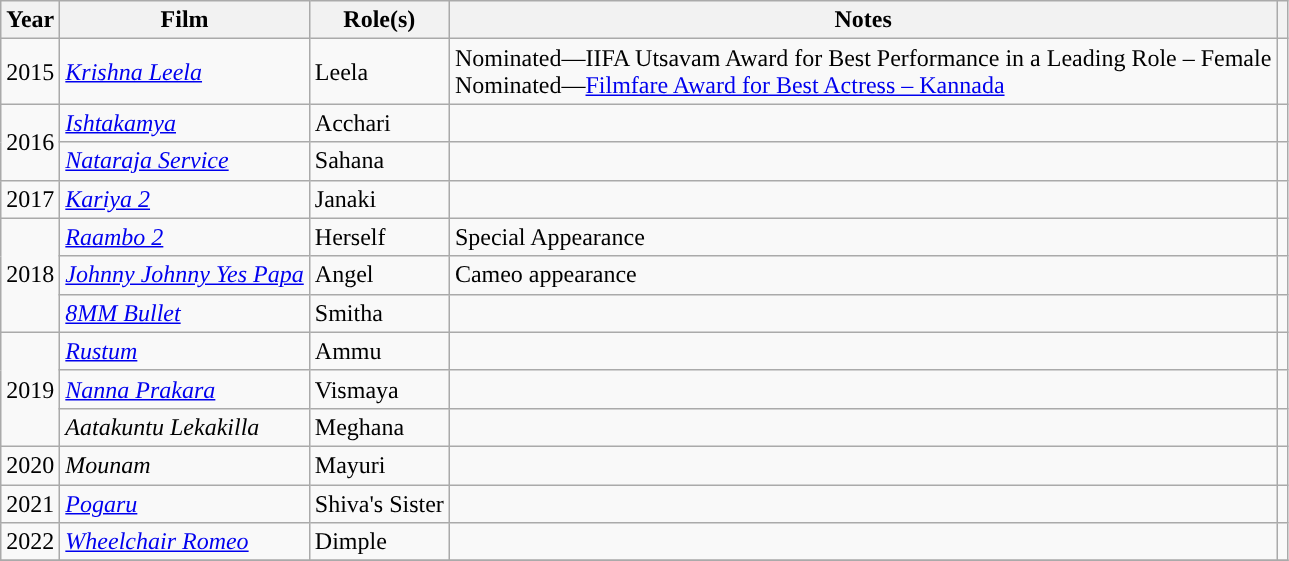<table class="wikitable sortable">
<tr>
<th>Year</th>
<th>Film</th>
<th>Role(s)</th>
<th>Notes</th>
<th class="unsortable"></th>
</tr>
<tr>
<td>2015</td>
<td><em><a href='#'>Krishna Leela</a></em></td>
<td>Leela</td>
<td>Nominated—IIFA Utsavam Award for Best Performance in a Leading Role – Female<br>Nominated—<a href='#'>Filmfare Award for Best Actress – Kannada</a></td>
<td></td>
</tr>
<tr>
<td rowspan="2">2016</td>
<td><em><a href='#'>Ishtakamya</a></em></td>
<td>Acchari</td>
<td></td>
<td></td>
</tr>
<tr>
<td><em><a href='#'>Nataraja Service</a></em></td>
<td>Sahana</td>
<td></td>
<td></td>
</tr>
<tr>
<td>2017</td>
<td><em><a href='#'>Kariya 2</a></em></td>
<td>Janaki</td>
<td></td>
<td></td>
</tr>
<tr>
<td rowspan="3">2018</td>
<td><em><a href='#'>Raambo 2</a></em></td>
<td>Herself</td>
<td>Special Appearance</td>
<td></td>
</tr>
<tr>
<td><em><a href='#'>Johnny Johnny Yes Papa</a></em></td>
<td>Angel</td>
<td>Cameo appearance</td>
<td></td>
</tr>
<tr>
<td><em><a href='#'>8MM Bullet</a></em></td>
<td>Smitha</td>
<td></td>
<td></td>
</tr>
<tr>
<td rowspan="3">2019</td>
<td><a href='#'><em>Rustum</em></a></td>
<td>Ammu</td>
<td></td>
<td></td>
</tr>
<tr>
<td><em><a href='#'>Nanna Prakara</a></em></td>
<td>Vismaya</td>
<td></td>
<td></td>
</tr>
<tr>
<td><em>Aatakuntu Lekakilla</em></td>
<td>Meghana</td>
<td></td>
<td></td>
</tr>
<tr>
<td>2020</td>
<td><em>Mounam</em></td>
<td>Mayuri</td>
<td></td>
<td></td>
</tr>
<tr>
<td>2021</td>
<td><em><a href='#'>Pogaru</a></em></td>
<td>Shiva's Sister</td>
<td></td>
<td></td>
</tr>
<tr>
<td>2022</td>
<td><em><a href='#'>Wheelchair Romeo</a></em></td>
<td>Dimple</td>
<td></td>
<td></td>
</tr>
<tr>
</tr>
</table>
